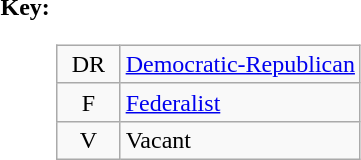<table>
<tr valign=top>
<th>Key:</th>
<td><br><table class=wikitable>
<tr>
<td align=center width=35px >DR</td>
<td><a href='#'>Democratic-Republican</a></td>
</tr>
<tr>
<td align=center width=35px >F</td>
<td><a href='#'>Federalist</a></td>
</tr>
<tr>
<td align=center width=35px >V</td>
<td>Vacant</td>
</tr>
</table>
</td>
</tr>
</table>
